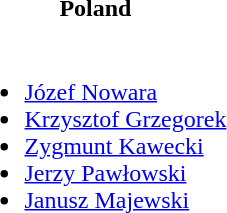<table>
<tr>
<th>Poland</th>
</tr>
<tr>
<td><br><ul><li><a href='#'>Józef Nowara</a></li><li><a href='#'>Krzysztof Grzegorek</a></li><li><a href='#'>Zygmunt Kawecki</a></li><li><a href='#'>Jerzy Pawłowski</a></li><li><a href='#'>Janusz Majewski</a></li></ul></td>
</tr>
</table>
